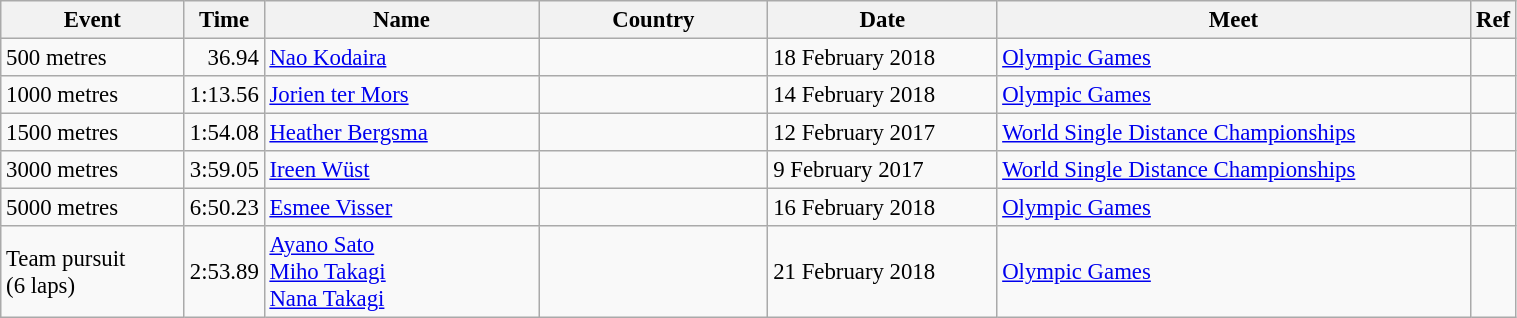<table class="wikitable" style="font-size:95%; width: 80%;">
<tr>
<th width=12%>Event</th>
<th width=5%>Time</th>
<th width=18%>Name</th>
<th width=15%>Country</th>
<th width=15%>Date</th>
<th width=31%>Meet</th>
<th width=3%>Ref</th>
</tr>
<tr>
<td>500 metres</td>
<td align=right>36.94</td>
<td><a href='#'>Nao Kodaira</a></td>
<td></td>
<td>18 February 2018</td>
<td><a href='#'>Olympic Games</a></td>
<td></td>
</tr>
<tr>
<td>1000 metres</td>
<td align=right>1:13.56</td>
<td><a href='#'>Jorien ter Mors</a></td>
<td></td>
<td>14 February 2018</td>
<td><a href='#'>Olympic Games</a></td>
<td></td>
</tr>
<tr>
<td>1500 metres</td>
<td align=right>1:54.08</td>
<td><a href='#'>Heather Bergsma</a></td>
<td></td>
<td>12 February 2017</td>
<td><a href='#'>World Single Distance Championships</a></td>
<td></td>
</tr>
<tr>
<td>3000 metres</td>
<td align=right>3:59.05</td>
<td><a href='#'>Ireen Wüst</a></td>
<td></td>
<td>9 February 2017</td>
<td><a href='#'>World Single Distance Championships</a></td>
<td></td>
</tr>
<tr>
<td>5000 metres</td>
<td align=right>6:50.23</td>
<td><a href='#'>Esmee Visser</a></td>
<td></td>
<td>16 February 2018</td>
<td><a href='#'>Olympic Games</a></td>
<td></td>
</tr>
<tr>
<td>Team pursuit<br>(6 laps)</td>
<td align=right>2:53.89</td>
<td><a href='#'>Ayano Sato</a><br><a href='#'>Miho Takagi</a><br><a href='#'>Nana Takagi</a></td>
<td></td>
<td>21 February 2018</td>
<td><a href='#'>Olympic Games</a></td>
<td></td>
</tr>
</table>
